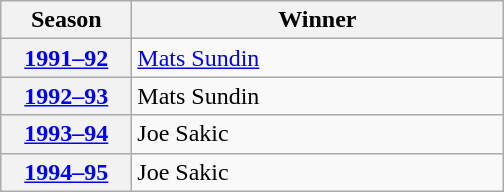<table class="wikitable">
<tr>
<th scope="col" style="width:5em">Season</th>
<th scope="col" style="width:15em">Winner</th>
</tr>
<tr>
<th scope="row"><a href='#'>1991–92</a></th>
<td><a href='#'>Mats Sundin</a></td>
</tr>
<tr>
<th scope="row"><a href='#'>1992–93</a></th>
<td>Mats Sundin</td>
</tr>
<tr>
<th scope="row"><a href='#'>1993–94</a></th>
<td>Joe Sakic</td>
</tr>
<tr>
<th scope="row"><a href='#'>1994–95</a></th>
<td>Joe Sakic</td>
</tr>
</table>
